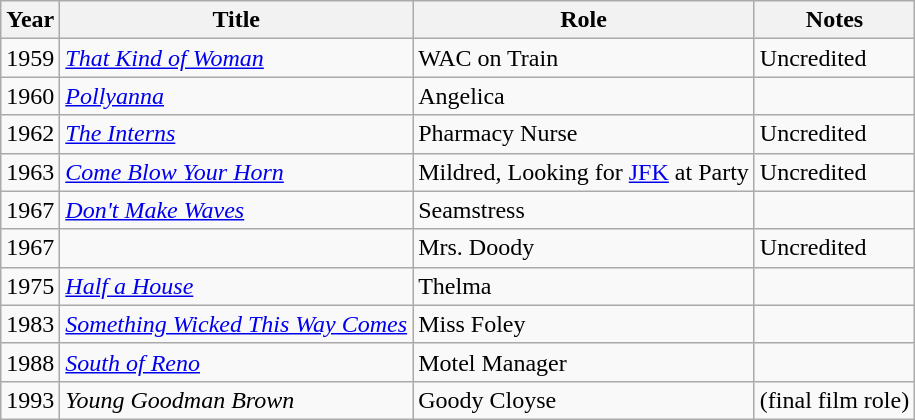<table class="wikitable sortable">
<tr>
<th>Year</th>
<th>Title</th>
<th>Role</th>
<th class="unsortable">Notes</th>
</tr>
<tr>
<td>1959</td>
<td><em><a href='#'>That Kind of Woman</a></em></td>
<td>WAC on Train</td>
<td>Uncredited</td>
</tr>
<tr>
<td>1960</td>
<td><em><a href='#'>Pollyanna</a></em></td>
<td>Angelica</td>
<td></td>
</tr>
<tr>
<td>1962</td>
<td><em><a href='#'>The Interns</a></em></td>
<td>Pharmacy Nurse</td>
<td>Uncredited</td>
</tr>
<tr>
<td>1963</td>
<td><em><a href='#'>Come Blow Your Horn</a></em></td>
<td>Mildred, Looking for <a href='#'>JFK</a> at Party</td>
<td>Uncredited</td>
</tr>
<tr>
<td>1967</td>
<td><em><a href='#'>Don't Make Waves</a></em></td>
<td>Seamstress</td>
<td></td>
</tr>
<tr>
<td>1967</td>
<td><em></em></td>
<td>Mrs. Doody</td>
<td>Uncredited</td>
</tr>
<tr>
<td>1975</td>
<td><em><a href='#'>Half a House</a></em></td>
<td>Thelma</td>
<td></td>
</tr>
<tr>
<td>1983</td>
<td><em><a href='#'>Something Wicked This Way Comes</a></em></td>
<td>Miss Foley</td>
<td></td>
</tr>
<tr>
<td>1988</td>
<td><em><a href='#'>South of Reno</a></em></td>
<td>Motel Manager</td>
<td></td>
</tr>
<tr>
<td>1993</td>
<td><em>Young Goodman Brown</em></td>
<td>Goody Cloyse</td>
<td>(final film role)</td>
</tr>
</table>
